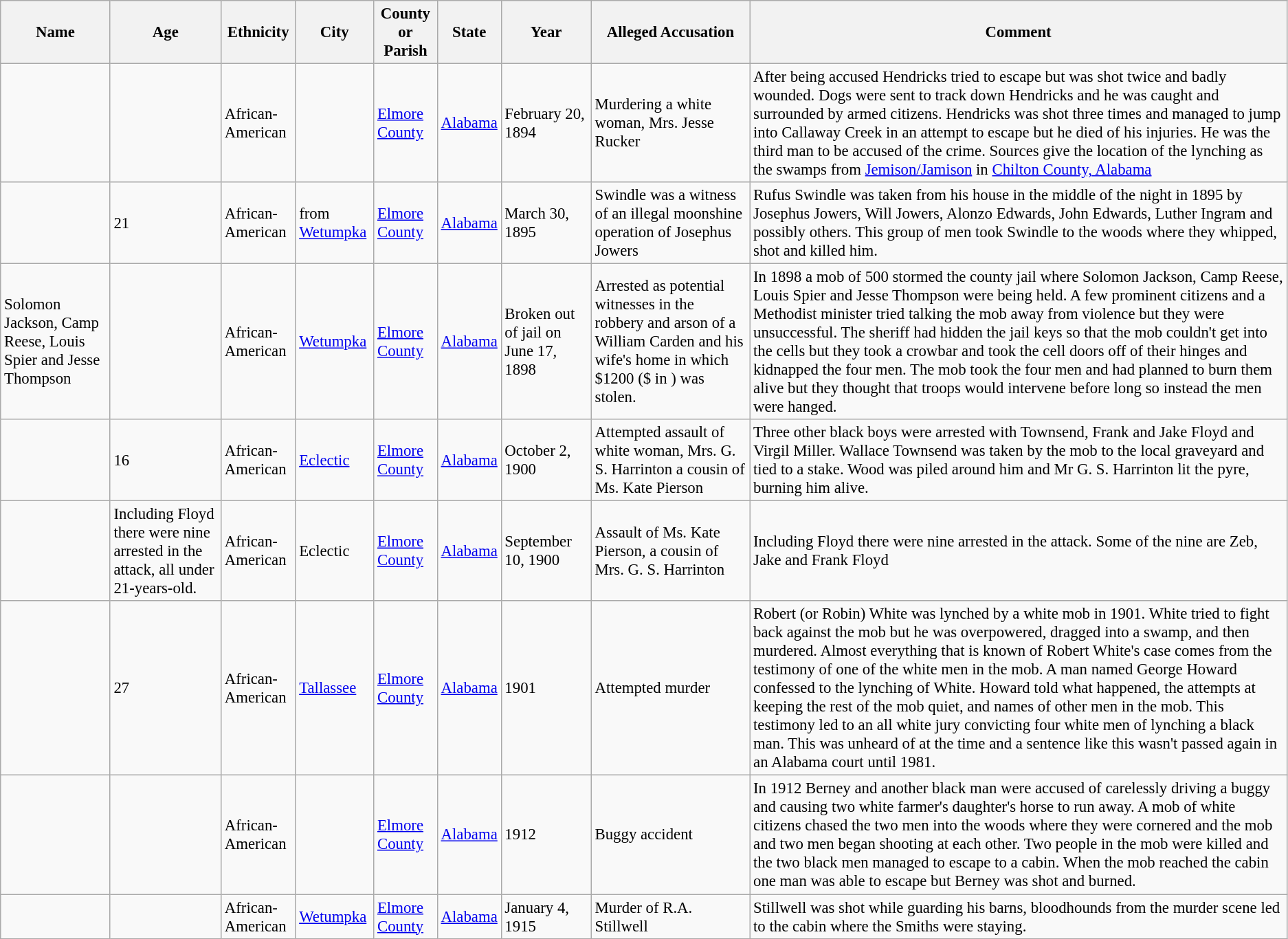<table class="wikitable sortable" style="font-size: 95%">
<tr>
<th>Name</th>
<th>Age</th>
<th>Ethnicity</th>
<th>City</th>
<th>County or Parish</th>
<th>State</th>
<th>Year</th>
<th>Alleged Accusation</th>
<th>Comment</th>
</tr>
<tr>
<td></td>
<td></td>
<td>African-American</td>
<td></td>
<td><a href='#'>Elmore County</a></td>
<td><a href='#'>Alabama</a></td>
<td>February 20, 1894</td>
<td>Murdering a white woman, Mrs. Jesse Rucker</td>
<td>After being accused Hendricks tried to escape but was shot twice and badly wounded. Dogs were sent to track down Hendricks and he was caught and surrounded by armed citizens. Hendricks was shot three times and managed to jump into Callaway Creek in an attempt to escape but he died of his injuries. He was the third man to be accused of the crime. Sources give the location of the lynching as the swamps  from <a href='#'>Jemison/Jamison</a> in <a href='#'>Chilton County, Alabama</a> </td>
</tr>
<tr>
<td></td>
<td>21</td>
<td>African-American</td>
<td> from <a href='#'>Wetumpka</a></td>
<td><a href='#'>Elmore County</a></td>
<td><a href='#'>Alabama</a></td>
<td>March 30, 1895</td>
<td>Swindle was a witness of an illegal moonshine operation of Josephus Jowers</td>
<td>Rufus Swindle was taken from his house in the middle of the night in 1895 by Josephus Jowers, Will Jowers, Alonzo Edwards, John Edwards, Luther Ingram and possibly others. This group of men took Swindle to the woods where they whipped, shot and killed him. </td>
</tr>
<tr>
<td>Solomon Jackson, Camp Reese, Louis Spier and Jesse Thompson</td>
<td></td>
<td>African-American</td>
<td><a href='#'>Wetumpka</a></td>
<td><a href='#'>Elmore County</a></td>
<td><a href='#'>Alabama</a></td>
<td>Broken out of jail on June 17, 1898</td>
<td>Arrested as potential witnesses in the robbery and arson of a William Carden and his wife's home in which $1200 ($ in ) was stolen.</td>
<td>In 1898 a mob of 500 stormed the county jail where Solomon Jackson, Camp Reese, Louis Spier and Jesse Thompson were being held. A few prominent citizens and a Methodist minister tried talking the mob away from violence but they were unsuccessful. The sheriff had hidden the jail keys so that the mob couldn't get into the cells but they took a crowbar and took the cell doors off of their hinges and kidnapped the four men. The mob took the four men and had planned to burn them alive but they thought that troops would intervene before long so instead the men were hanged.  </td>
</tr>
<tr>
<td></td>
<td>16</td>
<td>African-American</td>
<td><a href='#'>Eclectic</a></td>
<td><a href='#'>Elmore County</a></td>
<td><a href='#'>Alabama</a></td>
<td>October 2, 1900</td>
<td>Attempted assault of white woman, Mrs. G. S. Harrinton a cousin of Ms. Kate Pierson</td>
<td>Three other black boys were arrested with Townsend, Frank and Jake Floyd and Virgil Miller. Wallace Townsend was taken by the mob to the local graveyard and tied to a stake. Wood was piled around him and Mr G. S. Harrinton lit the pyre, burning him alive. </td>
</tr>
<tr>
<td></td>
<td>Including Floyd there were nine arrested in the attack, all under 21-years-old.</td>
<td>African-American</td>
<td>Eclectic</td>
<td><a href='#'>Elmore County</a></td>
<td><a href='#'>Alabama</a></td>
<td>September 10, 1900</td>
<td>Assault of Ms. Kate Pierson, a cousin of Mrs. G. S. Harrinton</td>
<td>Including Floyd there were nine arrested in the attack. Some of the nine are Zeb, Jake and Frank Floyd  </td>
</tr>
<tr>
<td></td>
<td>27</td>
<td>African-American</td>
<td><a href='#'>Tallassee</a></td>
<td><a href='#'>Elmore County</a></td>
<td><a href='#'>Alabama</a></td>
<td>1901</td>
<td>Attempted murder</td>
<td>Robert (or Robin) White was lynched by a white mob in 1901.  White tried to fight back against the mob but he was overpowered, dragged into a swamp, and then murdered. Almost everything that is known of Robert White's case comes from the testimony of one of the white men in the mob. A man named George Howard confessed to the lynching of White. Howard told what happened, the attempts at keeping the rest of the mob quiet, and names of other men in the mob. This testimony led to an all white jury convicting four white men of lynching a black man. This was unheard of at the time and a sentence like this wasn't passed again in an Alabama court until 1981.</td>
</tr>
<tr>
<td></td>
<td></td>
<td>African-American</td>
<td></td>
<td><a href='#'>Elmore County</a></td>
<td><a href='#'>Alabama</a></td>
<td>1912</td>
<td>Buggy accident</td>
<td>In 1912 Berney and another black man were accused of carelessly driving a buggy and causing two white farmer's daughter's horse to run away. A mob of white citizens chased the two men into the woods where they were cornered and the mob and two men began shooting at each other. Two people in the mob were killed and the two black men managed to escape to a cabin. When the mob reached the cabin one man was able to escape but Berney was shot and burned.</td>
</tr>
<tr>
<td></td>
<td></td>
<td>African-American</td>
<td><a href='#'>Wetumpka</a></td>
<td><a href='#'>Elmore County</a></td>
<td><a href='#'>Alabama</a></td>
<td>January 4, 1915</td>
<td>Murder of R.A. Stillwell</td>
<td>Stillwell was shot while guarding his barns, bloodhounds from the murder scene led to the cabin where the Smiths were staying. </td>
</tr>
</table>
